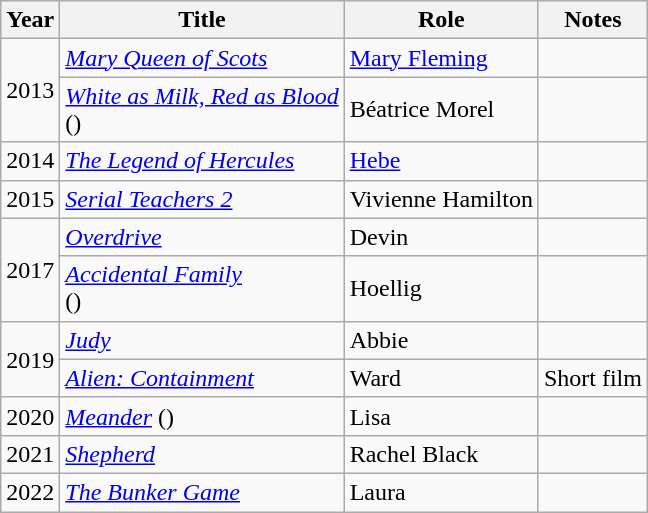<table class="wikitable">
<tr>
<th>Year</th>
<th>Title</th>
<th>Role</th>
<th>Notes</th>
</tr>
<tr>
<td rowspan="2">2013</td>
<td><em><a href='#'>Mary Queen of Scots</a></em></td>
<td><a href='#'>Mary Fleming</a></td>
<td></td>
</tr>
<tr>
<td><em><a href='#'>White as Milk, Red as Blood</a></em><br>()</td>
<td>Béatrice Morel</td>
<td></td>
</tr>
<tr>
<td>2014</td>
<td><em><a href='#'>The Legend of Hercules</a></em></td>
<td><a href='#'>Hebe</a></td>
<td></td>
</tr>
<tr>
<td>2015</td>
<td><em><a href='#'>Serial Teachers 2</a></em></td>
<td>Vivienne Hamilton</td>
<td></td>
</tr>
<tr>
<td rowspan="2">2017</td>
<td><em><a href='#'>Overdrive</a></em></td>
<td>Devin</td>
<td></td>
</tr>
<tr>
<td><em><a href='#'>Accidental Family</a></em><br>()</td>
<td>Hoellig</td>
<td></td>
</tr>
<tr>
<td rowspan="2">2019</td>
<td><em><a href='#'>Judy</a></em></td>
<td>Abbie</td>
<td></td>
</tr>
<tr>
<td><em><a href='#'>Alien: Containment</a></em></td>
<td>Ward</td>
<td>Short film</td>
</tr>
<tr>
<td>2020</td>
<td><em><a href='#'>Meander</a></em> ()</td>
<td>Lisa</td>
<td></td>
</tr>
<tr>
<td>2021</td>
<td><em><a href='#'>Shepherd</a></em></td>
<td>Rachel Black</td>
<td></td>
</tr>
<tr>
<td>2022</td>
<td><em><a href='#'>The Bunker Game</a></em></td>
<td>Laura</td>
<td></td>
</tr>
</table>
